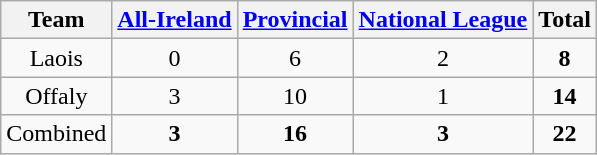<table class="wikitable" style="text-align:center;">
<tr>
<th>Team</th>
<th><a href='#'>All-Ireland</a></th>
<th><a href='#'>Provincial</a></th>
<th><a href='#'>National League</a></th>
<th>Total</th>
</tr>
<tr>
<td>Laois</td>
<td>0</td>
<td>6</td>
<td>2</td>
<td><strong>8</strong></td>
</tr>
<tr>
<td>Offaly</td>
<td>3</td>
<td>10</td>
<td>1</td>
<td><strong>14</strong></td>
</tr>
<tr>
<td>Combined</td>
<td><strong>3</strong></td>
<td><strong>16</strong></td>
<td><strong>3</strong></td>
<td><strong>22</strong></td>
</tr>
</table>
